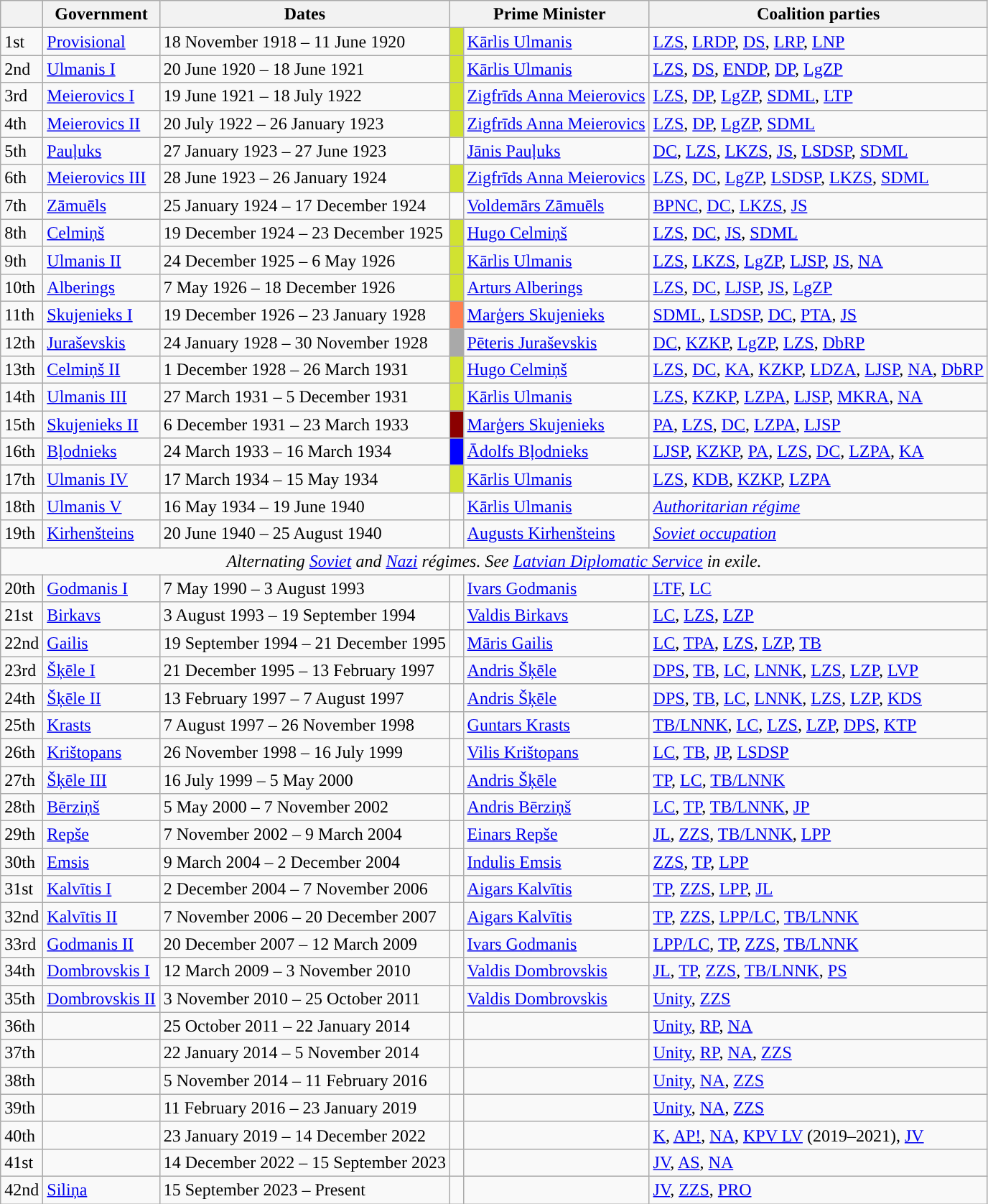<table class="wikitable sortable">
<tr>
<th></th>
<th>Government</th>
<th>Dates</th>
<th colspan=2>Prime Minister</th>
<th>Coalition parties</th>
</tr>
<tr>
<td>1st</td>
<td><a href='#'>Provisional</a></td>
<td>18 November 1918 – 11 June 1920</td>
<td width=5px style="background-color: #D1E231"></td>
<td><a href='#'>Kārlis Ulmanis</a></td>
<td><a href='#'>LZS</a>, <a href='#'>LRDP</a>, <a href='#'>DS</a>, <a href='#'>LRP</a>, <a href='#'>LNP</a></td>
</tr>
<tr>
<td>2nd</td>
<td><a href='#'>Ulmanis I</a></td>
<td>20 June 1920 – 18 June 1921</td>
<td width=5px style="background-color: #D1E231"></td>
<td><a href='#'>Kārlis Ulmanis</a></td>
<td><a href='#'>LZS</a>, <a href='#'>DS</a>, <a href='#'>ENDP</a>, <a href='#'>DP</a>, <a href='#'>LgZP</a></td>
</tr>
<tr>
<td>3rd</td>
<td><a href='#'>Meierovics I</a></td>
<td>19 June 1921 – 18 July 1922</td>
<td width=5px style="background-color: #D1E231"></td>
<td><a href='#'>Zigfrīds Anna Meierovics</a></td>
<td><a href='#'>LZS</a>, <a href='#'>DP</a>, <a href='#'>LgZP</a>, <a href='#'>SDML</a>, <a href='#'>LTP</a></td>
</tr>
<tr>
<td>4th</td>
<td><a href='#'>Meierovics II</a></td>
<td>20 July 1922 – 26 January 1923</td>
<td width=5px style="background-color: #D1E231"></td>
<td><a href='#'>Zigfrīds Anna Meierovics</a></td>
<td><a href='#'>LZS</a>, <a href='#'>DP</a>, <a href='#'>LgZP</a>, <a href='#'>SDML</a></td>
</tr>
<tr>
<td>5th</td>
<td><a href='#'>Pauļuks</a></td>
<td>27 January 1923 – 27 June 1923</td>
<td style="background-color: "></td>
<td><a href='#'>Jānis Pauļuks</a></td>
<td><a href='#'>DC</a>, <a href='#'>LZS</a>, <a href='#'>LKZS</a>, <a href='#'>JS</a>, <a href='#'>LSDSP</a>, <a href='#'>SDML</a></td>
</tr>
<tr>
<td>6th</td>
<td><a href='#'>Meierovics III</a></td>
<td>28 June 1923 – 26 January 1924</td>
<td width=5px style="background-color: #D1E231"></td>
<td><a href='#'>Zigfrīds Anna Meierovics</a></td>
<td><a href='#'>LZS</a>, <a href='#'>DC</a>, <a href='#'>LgZP</a>, <a href='#'>LSDSP</a>, <a href='#'>LKZS</a>, <a href='#'>SDML</a></td>
</tr>
<tr>
<td>7th</td>
<td><a href='#'>Zāmuēls</a></td>
<td>25 January 1924 – 17 December 1924</td>
<td style="background-color: "></td>
<td><a href='#'>Voldemārs Zāmuēls</a></td>
<td><a href='#'>BPNC</a>, <a href='#'>DC</a>, <a href='#'>LKZS</a>, <a href='#'>JS</a></td>
</tr>
<tr>
<td>8th</td>
<td><a href='#'>Celmiņš</a></td>
<td>19 December 1924 – 23 December 1925</td>
<td width=5px style="background-color: #D1E231"></td>
<td><a href='#'>Hugo Celmiņš</a></td>
<td><a href='#'>LZS</a>, <a href='#'>DC</a>, <a href='#'>JS</a>, <a href='#'>SDML</a></td>
</tr>
<tr>
<td>9th</td>
<td><a href='#'>Ulmanis II</a></td>
<td>24 December 1925 – 6 May 1926</td>
<td width=5px style="background-color: #D1E231"></td>
<td><a href='#'>Kārlis Ulmanis</a></td>
<td><a href='#'>LZS</a>, <a href='#'>LKZS</a>, <a href='#'>LgZP</a>, <a href='#'>LJSP</a>, <a href='#'>JS</a>, <a href='#'>NA</a></td>
</tr>
<tr>
<td>10th</td>
<td><a href='#'>Alberings</a></td>
<td>7 May 1926 – 18 December 1926</td>
<td width=5px style="background-color: #D1E231"></td>
<td><a href='#'>Arturs Alberings</a></td>
<td><a href='#'>LZS</a>, <a href='#'>DC</a>, <a href='#'>LJSP</a>, <a href='#'>JS</a>, <a href='#'>LgZP</a></td>
</tr>
<tr>
<td>11th</td>
<td><a href='#'>Skujenieks I</a></td>
<td>19 December 1926 – 23 January 1928</td>
<td width=5px style="background-color: coral"></td>
<td><a href='#'>Marģers Skujenieks</a></td>
<td><a href='#'>SDML</a>, <a href='#'>LSDSP</a>, <a href='#'>DC</a>, <a href='#'>PTA</a>, <a href='#'>JS</a></td>
</tr>
<tr>
<td>12th</td>
<td><a href='#'>Juraševskis</a></td>
<td>24 January 1928 – 30 November 1928</td>
<td width=5px style="background-color: darkgrey"></td>
<td><a href='#'>Pēteris Juraševskis</a></td>
<td><a href='#'>DC</a>, <a href='#'>KZKP</a>, <a href='#'>LgZP</a>, <a href='#'>LZS</a>, <a href='#'>DbRP</a></td>
</tr>
<tr>
<td>13th</td>
<td><a href='#'>Celmiņš II</a></td>
<td>1 December 1928 – 26 March 1931</td>
<td width=5px style="background-color: #D1E231"></td>
<td><a href='#'>Hugo Celmiņš</a></td>
<td><a href='#'>LZS</a>, <a href='#'>DC</a>, <a href='#'>KA</a>, <a href='#'>KZKP</a>, <a href='#'>LDZA</a>, <a href='#'>LJSP</a>, <a href='#'>NA</a>, <a href='#'>DbRP</a></td>
</tr>
<tr>
<td>14th</td>
<td><a href='#'>Ulmanis III</a></td>
<td>27 March 1931 – 5 December 1931</td>
<td width=5px style="background-color: #D1E231"></td>
<td><a href='#'>Kārlis Ulmanis</a></td>
<td><a href='#'>LZS</a>, <a href='#'>KZKP</a>, <a href='#'>LZPA</a>, <a href='#'>LJSP</a>, <a href='#'>MKRA</a>, <a href='#'>NA</a></td>
</tr>
<tr>
<td>15th</td>
<td><a href='#'>Skujenieks II</a></td>
<td>6 December 1931 – 23 March 1933</td>
<td width=5px style="background-color: darkred"></td>
<td><a href='#'>Marģers Skujenieks</a></td>
<td><a href='#'>PA</a>, <a href='#'>LZS</a>, <a href='#'>DC</a>, <a href='#'>LZPA</a>, <a href='#'>LJSP</a></td>
</tr>
<tr>
<td>16th</td>
<td><a href='#'>Bļodnieks</a></td>
<td>24 March 1933 – 16 March 1934</td>
<td width=5px style="background-color: blue"></td>
<td><a href='#'>Ādolfs Bļodnieks</a></td>
<td><a href='#'>LJSP</a>, <a href='#'>KZKP</a>, <a href='#'>PA</a>, <a href='#'>LZS</a>, <a href='#'>DC</a>, <a href='#'>LZPA</a>, <a href='#'>KA</a></td>
</tr>
<tr>
<td>17th</td>
<td><a href='#'>Ulmanis IV</a></td>
<td>17 March 1934 – 15 May 1934</td>
<td width=5px style="background-color: #D1E231"></td>
<td><a href='#'>Kārlis Ulmanis</a></td>
<td><a href='#'>LZS</a>, <a href='#'>KDB</a>, <a href='#'>KZKP</a>, <a href='#'>LZPA</a></td>
</tr>
<tr>
<td>18th</td>
<td><a href='#'>Ulmanis V</a></td>
<td>16 May 1934 – 19 June 1940</td>
<td width=5px style="background-color: none"></td>
<td><a href='#'>Kārlis Ulmanis</a></td>
<td><em><a href='#'>Authoritarian régime</a></em></td>
</tr>
<tr>
<td>19th</td>
<td><a href='#'>Kirhenšteins</a></td>
<td>20 June 1940 – 25 August 1940</td>
<td width=5px style="background-color: none"></td>
<td><a href='#'>Augusts Kirhenšteins</a></td>
<td><em><a href='#'>Soviet occupation</a></em></td>
</tr>
<tr>
<td colspan="6" style="text-align: center;"><em>Alternating <a href='#'>Soviet</a> and <a href='#'>Nazi</a> régimes. See <a href='#'>Latvian Diplomatic Service</a> in exile.</em></td>
</tr>
<tr>
<td>20th</td>
<td><a href='#'>Godmanis I</a></td>
<td>7 May 1990 – 3 August 1993</td>
<td width=5px style="background-color: "></td>
<td><a href='#'>Ivars Godmanis</a></td>
<td><a href='#'>LTF</a>, <a href='#'>LC</a></td>
</tr>
<tr>
<td>21st</td>
<td><a href='#'>Birkavs</a></td>
<td>3 August 1993 – 19 September 1994</td>
<td style="background-color: "></td>
<td><a href='#'>Valdis Birkavs</a></td>
<td><a href='#'>LC</a>, <a href='#'>LZS</a>, <a href='#'>LZP</a></td>
</tr>
<tr>
<td>22nd</td>
<td><a href='#'>Gailis</a></td>
<td>19 September 1994 – 21 December 1995</td>
<td style="background-color: "></td>
<td><a href='#'>Māris Gailis</a></td>
<td><a href='#'>LC</a>, <a href='#'>TPA</a>, <a href='#'>LZS</a>, <a href='#'>LZP</a>, <a href='#'>TB</a></td>
</tr>
<tr>
<td>23rd</td>
<td><a href='#'>Šķēle I</a></td>
<td>21 December 1995 – 13 February 1997</td>
<td style="background-color: "></td>
<td><a href='#'>Andris Šķēle</a></td>
<td><a href='#'>DPS</a>, <a href='#'>TB</a>, <a href='#'>LC</a>, <a href='#'>LNNK</a>, <a href='#'>LZS</a>, <a href='#'>LZP</a>, <a href='#'>LVP</a></td>
</tr>
<tr>
<td>24th</td>
<td><a href='#'>Šķēle II</a></td>
<td>13 February 1997 – 7 August 1997</td>
<td style="background-color: "></td>
<td><a href='#'>Andris Šķēle</a></td>
<td><a href='#'>DPS</a>, <a href='#'>TB</a>, <a href='#'>LC</a>, <a href='#'>LNNK</a>, <a href='#'>LZS</a>, <a href='#'>LZP</a>, <a href='#'>KDS</a></td>
</tr>
<tr>
<td>25th</td>
<td><a href='#'>Krasts</a></td>
<td>7 August 1997 – 26 November 1998</td>
<td style="background-color: "></td>
<td><a href='#'>Guntars Krasts</a></td>
<td><a href='#'>TB/LNNK</a>, <a href='#'>LC</a>, <a href='#'>LZS</a>, <a href='#'>LZP</a>, <a href='#'>DPS</a>, <a href='#'>KTP</a></td>
</tr>
<tr>
<td>26th</td>
<td><a href='#'>Krištopans</a></td>
<td>26 November 1998 – 16 July 1999</td>
<td style="background-color: "></td>
<td><a href='#'>Vilis Krištopans</a></td>
<td><a href='#'>LC</a>, <a href='#'>TB</a>, <a href='#'>JP</a>, <a href='#'>LSDSP</a></td>
</tr>
<tr>
<td>27th</td>
<td><a href='#'>Šķēle III</a></td>
<td>16 July 1999 – 5 May 2000</td>
<td style="background-color: "></td>
<td><a href='#'>Andris Šķēle</a></td>
<td><a href='#'>TP</a>, <a href='#'>LC</a>, <a href='#'>TB/LNNK</a></td>
</tr>
<tr>
<td>28th</td>
<td><a href='#'>Bērziņš</a></td>
<td>5 May 2000 – 7 November 2002</td>
<td style="background-color: "></td>
<td><a href='#'>Andris Bērziņš</a></td>
<td><a href='#'>LC</a>, <a href='#'>TP</a>, <a href='#'>TB/LNNK</a>, <a href='#'>JP</a></td>
</tr>
<tr>
<td>29th</td>
<td><a href='#'>Repše</a></td>
<td>7 November 2002 – 9 March 2004</td>
<td style="background-color: "></td>
<td><a href='#'>Einars Repše</a></td>
<td><a href='#'>JL</a>, <a href='#'>ZZS</a>, <a href='#'>TB/LNNK</a>, <a href='#'>LPP</a></td>
</tr>
<tr>
<td>30th</td>
<td><a href='#'>Emsis</a></td>
<td>9 March 2004 – 2 December 2004</td>
<td style="background-color: "></td>
<td><a href='#'>Indulis Emsis</a></td>
<td><a href='#'>ZZS</a>, <a href='#'>TP</a>, <a href='#'>LPP</a></td>
</tr>
<tr>
<td>31st</td>
<td><a href='#'>Kalvītis I</a></td>
<td>2 December 2004 – 7 November 2006</td>
<td style="background-color: "></td>
<td><a href='#'>Aigars Kalvītis</a></td>
<td><a href='#'>TP</a>, <a href='#'>ZZS</a>, <a href='#'>LPP</a>, <a href='#'>JL</a></td>
</tr>
<tr>
<td>32nd</td>
<td><a href='#'>Kalvītis II</a></td>
<td>7 November 2006 – 20 December 2007</td>
<td style="background-color: "></td>
<td><a href='#'>Aigars Kalvītis</a></td>
<td><a href='#'>TP</a>, <a href='#'>ZZS</a>, <a href='#'>LPP/LC</a>, <a href='#'>TB/LNNK</a></td>
</tr>
<tr>
<td>33rd</td>
<td><a href='#'>Godmanis II</a></td>
<td>20 December 2007 – 12 March 2009</td>
<td style="background-color: "></td>
<td><a href='#'>Ivars Godmanis</a></td>
<td><a href='#'>LPP/LC</a>, <a href='#'>TP</a>, <a href='#'>ZZS</a>, <a href='#'>TB/LNNK</a></td>
</tr>
<tr>
<td>34th</td>
<td><a href='#'>Dombrovskis I</a></td>
<td>12 March 2009 – 3 November 2010</td>
<td style="background-color: "></td>
<td><a href='#'>Valdis Dombrovskis</a></td>
<td><a href='#'>JL</a>, <a href='#'>TP</a>, <a href='#'>ZZS</a>, <a href='#'>TB/LNNK</a>, <a href='#'>PS</a></td>
</tr>
<tr>
<td>35th</td>
<td><a href='#'>Dombrovskis II</a></td>
<td>3 November 2010 – 25 October 2011</td>
<td style="background-color: "></td>
<td><a href='#'>Valdis Dombrovskis</a></td>
<td><a href='#'>Unity</a>, <a href='#'>ZZS</a></td>
</tr>
<tr>
<td>36th</td>
<td></td>
<td>25 October 2011 – 22 January 2014</td>
<td style="background-color: "></td>
<td></td>
<td><a href='#'>Unity</a>, <a href='#'>RP</a>, <a href='#'>NA</a></td>
</tr>
<tr>
<td>37th</td>
<td></td>
<td>22 January 2014 – 5 November 2014</td>
<td style="background-color: "></td>
<td></td>
<td><a href='#'>Unity</a>, <a href='#'>RP</a>, <a href='#'>NA</a>, <a href='#'>ZZS</a></td>
</tr>
<tr>
<td>38th</td>
<td></td>
<td>5 November 2014 – 11 February 2016</td>
<td style="background-color: "></td>
<td></td>
<td><a href='#'>Unity</a>, <a href='#'>NA</a>, <a href='#'>ZZS</a></td>
</tr>
<tr>
<td>39th</td>
<td></td>
<td>11 February 2016 – 23 January 2019</td>
<td style="background-color: "></td>
<td></td>
<td><a href='#'>Unity</a>, <a href='#'>NA</a>, <a href='#'>ZZS</a></td>
</tr>
<tr>
<td>40th</td>
<td></td>
<td>23 January 2019 – 14 December 2022</td>
<td style="background-color: "></td>
<td></td>
<td><a href='#'>K</a>, <a href='#'>AP!</a>, <a href='#'>NA</a>, <a href='#'>KPV LV</a> (2019–2021), <a href='#'>JV</a></td>
</tr>
<tr>
<td>41st</td>
<td></td>
<td>14 December 2022 – 15 September 2023</td>
<td style="background-color: "></td>
<td></td>
<td><a href='#'>JV</a>, <a href='#'>AS</a>, <a href='#'>NA</a></td>
</tr>
<tr>
<td>42nd</td>
<td><a href='#'>Siliņa</a></td>
<td>15 September 2023 – Present</td>
<td style="background-color: "></td>
<td></td>
<td><a href='#'>JV</a>, <a href='#'>ZZS</a>, <a href='#'>PRO</a></td>
</tr>
</table>
